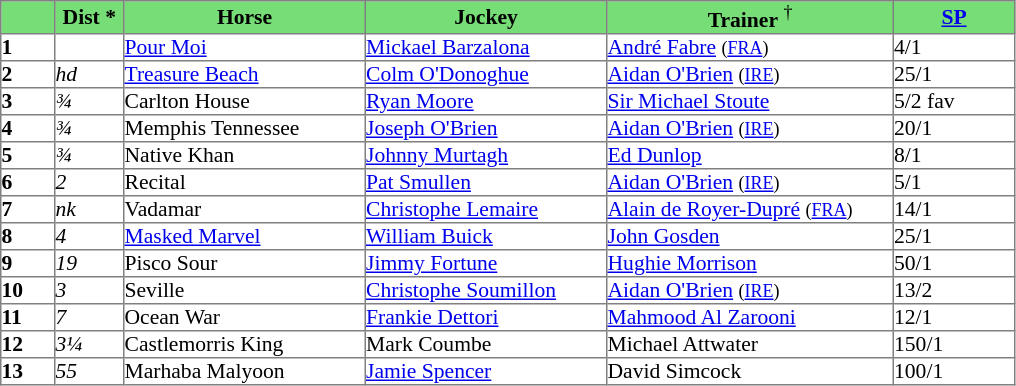<table border="1" cellpadding="0" style="border-collapse: collapse; font-size:90%">
<tr bgcolor="#77dd77" align="center">
<td width="35px"></td>
<td width="45px"><strong>Dist *</strong></td>
<td width="160px"><strong>Horse</strong></td>
<td width="160px"><strong>Jockey</strong></td>
<td width="190px"><strong>Trainer</strong> <sup>†</sup></td>
<td width="80px"><strong><a href='#'>SP</a></strong></td>
</tr>
<tr>
<td><strong>1</strong></td>
<td></td>
<td><a href='#'>Pour Moi</a></td>
<td><a href='#'>Mickael Barzalona</a></td>
<td><a href='#'>André Fabre</a> <small>(<a href='#'>FRA</a>)</small></td>
<td>4/1</td>
</tr>
<tr>
<td><strong>2</strong></td>
<td><em>hd</em></td>
<td><a href='#'>Treasure Beach</a></td>
<td><a href='#'>Colm O'Donoghue</a></td>
<td><a href='#'>Aidan O'Brien</a> <small>(<a href='#'>IRE</a>)</small></td>
<td>25/1</td>
</tr>
<tr>
<td><strong>3</strong></td>
<td><em>¾</em></td>
<td>Carlton House</td>
<td><a href='#'>Ryan Moore</a></td>
<td><a href='#'>Sir Michael Stoute</a></td>
<td>5/2 fav</td>
</tr>
<tr>
<td><strong>4</strong></td>
<td><em>¾</em></td>
<td>Memphis Tennessee</td>
<td><a href='#'>Joseph O'Brien</a></td>
<td><a href='#'>Aidan O'Brien</a> <small>(<a href='#'>IRE</a>)</small></td>
<td>20/1</td>
</tr>
<tr>
<td><strong>5</strong></td>
<td><em>¾</em></td>
<td>Native Khan</td>
<td><a href='#'>Johnny Murtagh</a></td>
<td><a href='#'>Ed Dunlop</a></td>
<td>8/1</td>
</tr>
<tr>
<td><strong>6</strong></td>
<td><em>2</em></td>
<td>Recital</td>
<td><a href='#'>Pat Smullen</a></td>
<td><a href='#'>Aidan O'Brien</a> <small>(<a href='#'>IRE</a>)</small></td>
<td>5/1</td>
</tr>
<tr>
<td><strong>7</strong></td>
<td><em>nk</em></td>
<td>Vadamar</td>
<td><a href='#'>Christophe Lemaire</a></td>
<td><a href='#'>Alain de Royer-Dupré</a> <small>(<a href='#'>FRA</a>)</small></td>
<td>14/1</td>
</tr>
<tr>
<td><strong>8</strong></td>
<td><em>4</em></td>
<td><a href='#'>Masked Marvel</a></td>
<td><a href='#'>William Buick</a></td>
<td><a href='#'>John Gosden</a></td>
<td>25/1</td>
</tr>
<tr>
<td><strong>9</strong></td>
<td><em>19</em></td>
<td>Pisco Sour</td>
<td><a href='#'>Jimmy Fortune</a></td>
<td><a href='#'>Hughie Morrison</a></td>
<td>50/1</td>
</tr>
<tr>
<td><strong>10</strong></td>
<td><em>3</em></td>
<td>Seville</td>
<td><a href='#'>Christophe Soumillon</a></td>
<td><a href='#'>Aidan O'Brien</a> <small>(<a href='#'>IRE</a>)</small></td>
<td>13/2</td>
</tr>
<tr>
<td><strong>11</strong></td>
<td><em>7</em></td>
<td>Ocean War</td>
<td><a href='#'>Frankie Dettori</a></td>
<td><a href='#'>Mahmood Al Zarooni</a></td>
<td>12/1</td>
</tr>
<tr>
<td><strong>12</strong></td>
<td><em>3¼</em></td>
<td>Castlemorris King</td>
<td>Mark Coumbe</td>
<td>Michael Attwater</td>
<td>150/1</td>
</tr>
<tr>
<td><strong>13</strong></td>
<td><em>55</em></td>
<td>Marhaba Malyoon</td>
<td><a href='#'>Jamie Spencer</a></td>
<td>David Simcock</td>
<td>100/1</td>
</tr>
</table>
